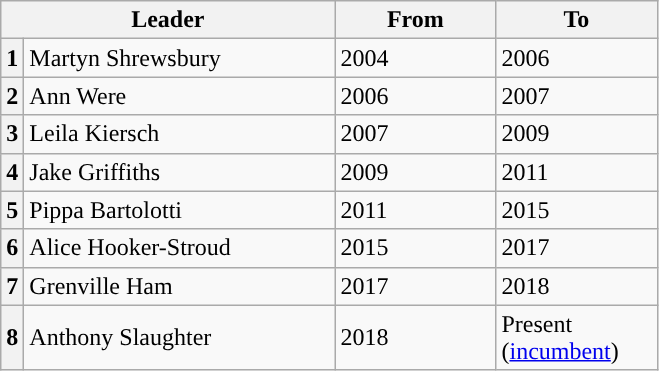<table class="wikitable">
<tr>
<th colspan=2>Leader</th>
<th>From</th>
<th>To</th>
</tr>
<tr>
<th style="background:">1</th>
<td style="width:200px;">Martyn Shrewsbury</td>
<td style="width:100px;">2004</td>
<td style="width:100px;">2006</td>
</tr>
<tr>
<th style="background:">2</th>
<td>Ann Were</td>
<td>2006</td>
<td>2007</td>
</tr>
<tr>
<th style="background:">3</th>
<td>Leila Kiersch</td>
<td>2007</td>
<td>2009</td>
</tr>
<tr>
<th style="background:">4</th>
<td>Jake Griffiths</td>
<td>2009</td>
<td>2011</td>
</tr>
<tr>
<th style="background:">5</th>
<td>Pippa Bartolotti</td>
<td>2011</td>
<td>2015</td>
</tr>
<tr>
<th style="background:">6</th>
<td>Alice Hooker-Stroud</td>
<td>2015</td>
<td>2017</td>
</tr>
<tr>
<th style="background:">7</th>
<td>Grenville Ham</td>
<td>2017</td>
<td>2018</td>
</tr>
<tr>
<th style="background:">8</th>
<td>Anthony Slaughter</td>
<td>2018</td>
<td>Present (<a href='#'>incumbent</a>)</td>
</tr>
</table>
